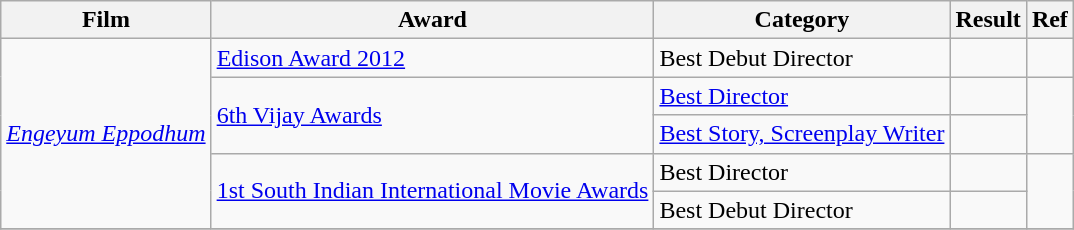<table class="wikitable sortable">
<tr>
<th>Film</th>
<th>Award</th>
<th>Category</th>
<th>Result</th>
<th>Ref</th>
</tr>
<tr>
<td rowspan=5><em><a href='#'>Engeyum Eppodhum</a></em></td>
<td><a href='#'>Edison Award 2012</a></td>
<td>Best Debut Director</td>
<td></td>
<td></td>
</tr>
<tr>
<td rowspan=2><a href='#'>6th Vijay Awards</a></td>
<td><a href='#'>Best Director</a></td>
<td></td>
<td rowspan=2></td>
</tr>
<tr>
<td><a href='#'>Best Story, Screenplay Writer</a></td>
<td></td>
</tr>
<tr>
<td rowspan=2><a href='#'>1st South Indian International Movie Awards</a></td>
<td>Best Director</td>
<td></td>
<td rowspan=2><br></td>
</tr>
<tr>
<td>Best Debut Director</td>
<td></td>
</tr>
<tr>
</tr>
</table>
